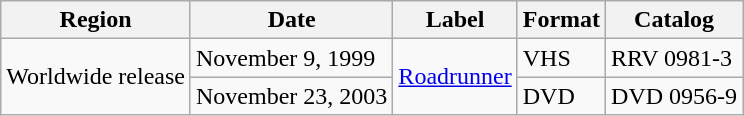<table class="wikitable" border="1">
<tr>
<th>Region</th>
<th>Date</th>
<th>Label</th>
<th>Format</th>
<th>Catalog</th>
</tr>
<tr>
<td rowspan="2">Worldwide release</td>
<td>November 9, 1999</td>
<td rowspan="2"><a href='#'>Roadrunner</a></td>
<td>VHS</td>
<td>RRV 0981-3</td>
</tr>
<tr>
<td>November 23, 2003</td>
<td>DVD</td>
<td>DVD 0956-9</td>
</tr>
</table>
